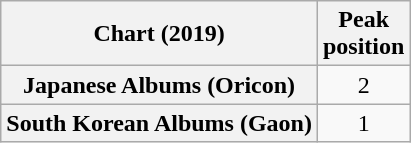<table class="wikitable sortable plainrowheaders" style="text-align:center">
<tr>
<th scope="col">Chart (2019)</th>
<th scope="col">Peak<br>position</th>
</tr>
<tr>
<th scope="row">Japanese Albums (Oricon)</th>
<td>2</td>
</tr>
<tr>
<th scope="row">South Korean Albums (Gaon)</th>
<td>1</td>
</tr>
</table>
